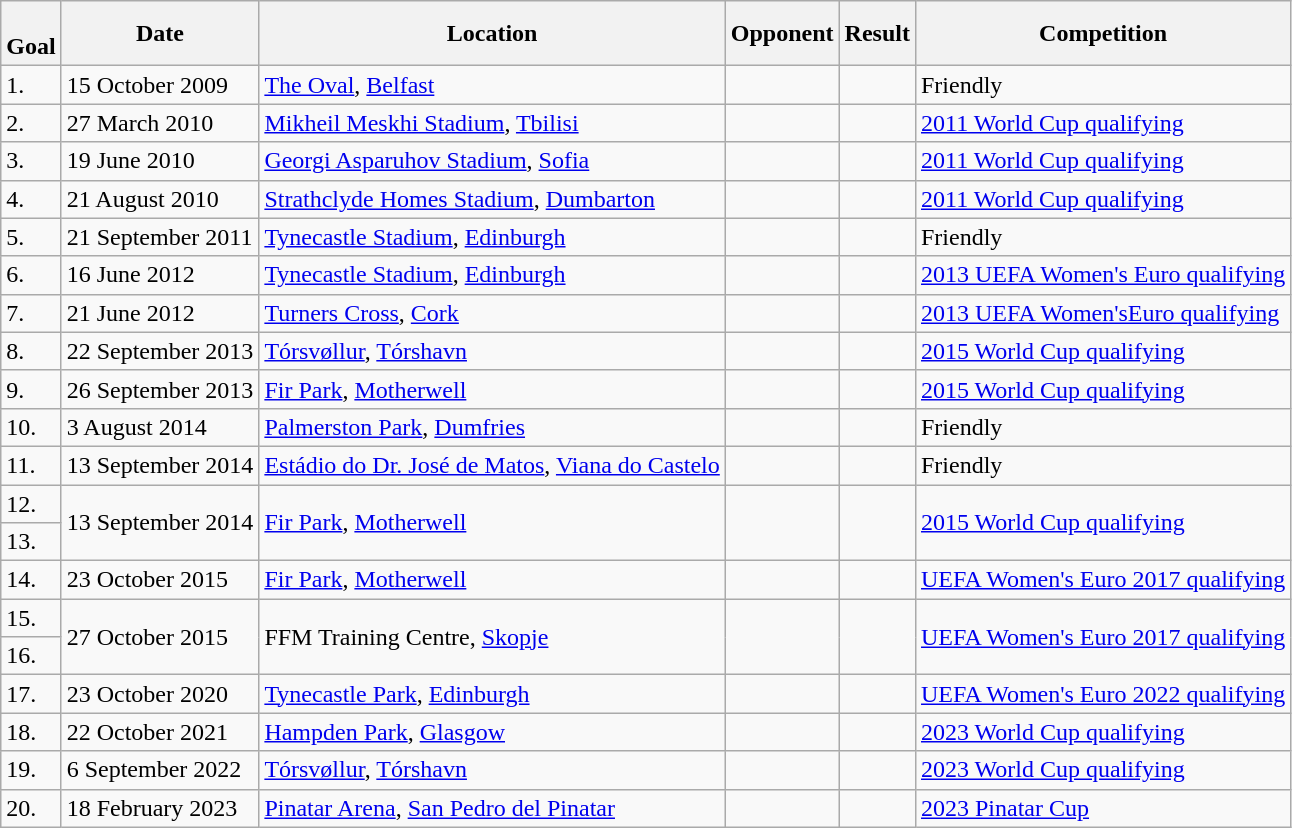<table class="wikitable collapsible sortable">
<tr>
<th data-sort-type=number><br>Goal</th>
<th>Date</th>
<th>Location</th>
<th>Opponent</th>
<th data-sort-type="number">Result</th>
<th>Competition</th>
</tr>
<tr>
<td>1.</td>
<td>15 October 2009</td>
<td><a href='#'>The Oval</a>, <a href='#'>Belfast</a></td>
<td></td>
<td style="text-align: center"></td>
<td>Friendly</td>
</tr>
<tr>
<td>2.</td>
<td>27 March 2010</td>
<td><a href='#'>Mikheil Meskhi Stadium</a>, <a href='#'>Tbilisi</a></td>
<td></td>
<td style="text-align: center"></td>
<td><a href='#'>2011 World Cup qualifying</a></td>
</tr>
<tr>
<td>3.</td>
<td>19 June 2010</td>
<td><a href='#'>Georgi Asparuhov Stadium</a>, <a href='#'>Sofia</a></td>
<td></td>
<td style="text-align: center"></td>
<td><a href='#'>2011 World Cup qualifying</a></td>
</tr>
<tr>
<td>4.</td>
<td>21 August 2010</td>
<td><a href='#'>Strathclyde Homes Stadium</a>, <a href='#'>Dumbarton</a></td>
<td></td>
<td style="text-align: center"></td>
<td><a href='#'>2011 World Cup qualifying</a></td>
</tr>
<tr>
<td>5.</td>
<td>21 September 2011</td>
<td><a href='#'>Tynecastle Stadium</a>, <a href='#'>Edinburgh</a></td>
<td></td>
<td style="text-align: center"></td>
<td>Friendly</td>
</tr>
<tr>
<td>6.</td>
<td>16 June 2012</td>
<td><a href='#'>Tynecastle Stadium</a>, <a href='#'>Edinburgh</a></td>
<td></td>
<td style="text-align: center"></td>
<td><a href='#'>2013 UEFA Women's Euro qualifying</a></td>
</tr>
<tr>
<td>7.</td>
<td>21 June 2012</td>
<td><a href='#'>Turners Cross</a>, <a href='#'>Cork</a></td>
<td></td>
<td style="text-align: center"></td>
<td><a href='#'>2013 UEFA Women'sEuro qualifying</a></td>
</tr>
<tr>
<td>8.</td>
<td>22 September 2013</td>
<td><a href='#'>Tórsvøllur</a>, <a href='#'>Tórshavn</a></td>
<td></td>
<td style="text-align: center"></td>
<td><a href='#'>2015 World Cup qualifying</a></td>
</tr>
<tr>
<td>9.</td>
<td>26 September 2013</td>
<td><a href='#'>Fir Park</a>, <a href='#'>Motherwell</a></td>
<td></td>
<td style="text-align: center"></td>
<td><a href='#'>2015 World Cup qualifying</a></td>
</tr>
<tr>
<td>10.</td>
<td>3 August 2014</td>
<td><a href='#'>Palmerston Park</a>, <a href='#'>Dumfries</a></td>
<td></td>
<td style="text-align: center"></td>
<td>Friendly</td>
</tr>
<tr>
<td>11.</td>
<td>13 September 2014</td>
<td><a href='#'>Estádio do Dr. José de Matos</a>, <a href='#'>Viana do Castelo</a></td>
<td></td>
<td style="text-align: center"></td>
<td>Friendly</td>
</tr>
<tr>
<td>12.</td>
<td rowspan=2>13 September 2014</td>
<td rowspan=2><a href='#'>Fir Park</a>, <a href='#'>Motherwell</a></td>
<td rowspan=2></td>
<td rowspan=2></td>
<td rowspan=2 ><a href='#'>2015 World Cup qualifying</a></td>
</tr>
<tr>
<td>13.</td>
</tr>
<tr>
<td>14.</td>
<td>23 October 2015</td>
<td><a href='#'>Fir Park</a>, <a href='#'>Motherwell</a></td>
<td></td>
<td style="text-align: center"></td>
<td><a href='#'>UEFA Women's Euro 2017 qualifying</a></td>
</tr>
<tr>
<td>15.</td>
<td rowspan=2>27 October 2015</td>
<td rowspan=2>FFM Training Centre, <a href='#'>Skopje</a></td>
<td rowspan=2></td>
<td rowspan=2></td>
<td rowspan=2 ><a href='#'>UEFA Women's Euro 2017 qualifying</a></td>
</tr>
<tr>
<td>16.</td>
</tr>
<tr>
<td>17.</td>
<td>23 October 2020</td>
<td><a href='#'>Tynecastle Park</a>, <a href='#'>Edinburgh</a></td>
<td></td>
<td style="text-align: center"></td>
<td><a href='#'>UEFA Women's Euro 2022 qualifying</a></td>
</tr>
<tr>
<td>18.</td>
<td>22 October 2021</td>
<td><a href='#'>Hampden Park</a>, <a href='#'>Glasgow</a></td>
<td></td>
<td></td>
<td><a href='#'>2023 World Cup qualifying</a></td>
</tr>
<tr>
<td>19.</td>
<td>6 September 2022</td>
<td><a href='#'>Tórsvøllur</a>, <a href='#'>Tórshavn</a></td>
<td></td>
<td></td>
<td><a href='#'>2023 World Cup qualifying</a></td>
</tr>
<tr>
<td>20.</td>
<td>18 February 2023</td>
<td><a href='#'>Pinatar Arena</a>, <a href='#'>San Pedro del Pinatar</a></td>
<td></td>
<td style="text-align: center"></td>
<td><a href='#'>2023 Pinatar Cup</a></td>
</tr>
</table>
